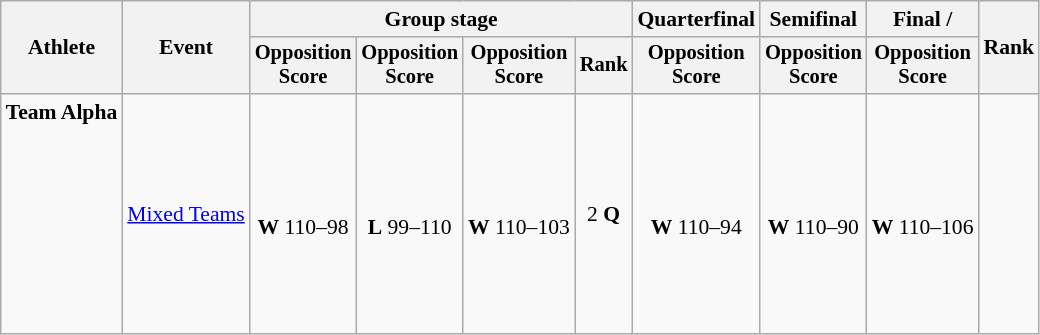<table class="wikitable" style="font-size:90%">
<tr>
<th rowspan=2>Athlete</th>
<th rowspan=2>Event</th>
<th colspan=4>Group stage</th>
<th>Quarterfinal</th>
<th>Semifinal</th>
<th>Final / </th>
<th rowspan=2>Rank</th>
</tr>
<tr style="font-size:95%">
<th>Opposition<br>Score</th>
<th>Opposition<br>Score</th>
<th>Opposition<br>Score</th>
<th>Rank</th>
<th>Opposition<br>Score</th>
<th>Opposition<br>Score</th>
<th>Opposition<br>Score</th>
</tr>
<tr align=center>
<td align=left><strong>Team Alpha</strong> <br><br><br><br><br><br><br><br><br></td>
<td align=left><a href='#'>Mixed Teams</a></td>
<td><br><strong>W</strong> 110–98</td>
<td><br><strong>L</strong> 99–110</td>
<td><br><strong>W</strong> 110–103</td>
<td>2 <strong>Q</strong></td>
<td><br><strong>W</strong> 110–94</td>
<td><br><strong>W</strong> 110–90</td>
<td><br><strong>W</strong> 110–106</td>
<td></td>
</tr>
</table>
